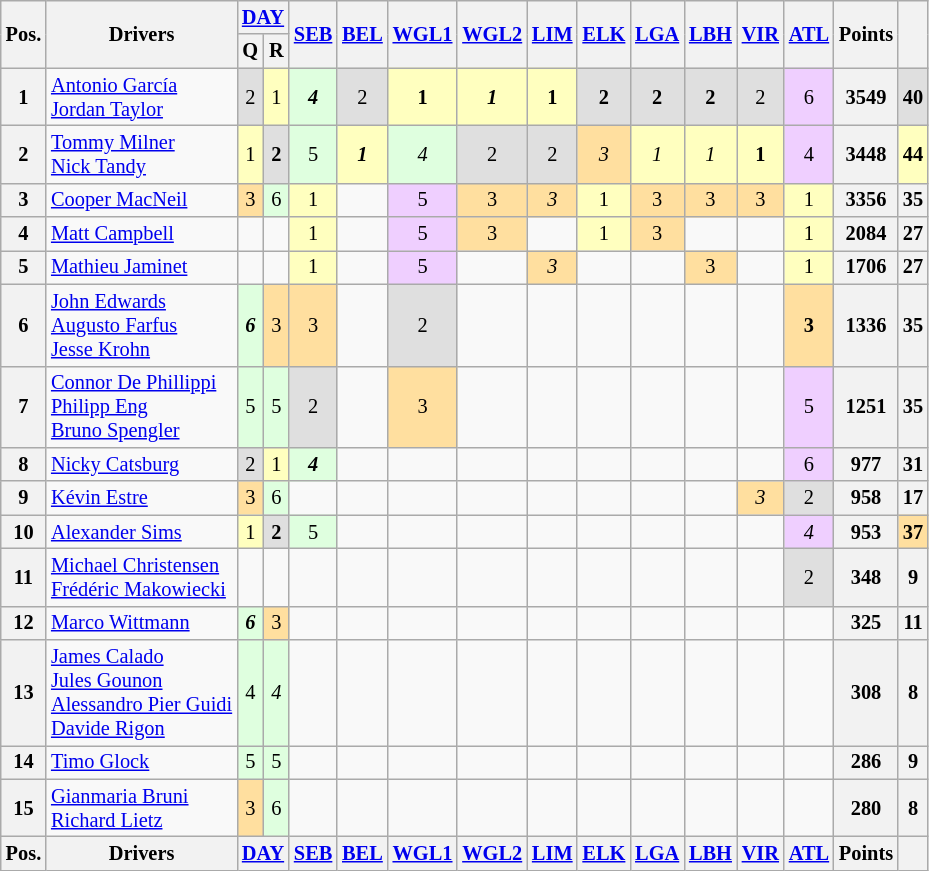<table class="wikitable" style="font-size:85%;">
<tr>
<th rowspan="2">Pos.</th>
<th rowspan="2">Drivers</th>
<th colspan="2"><a href='#'>DAY</a></th>
<th rowspan="2"><a href='#'>SEB</a></th>
<th rowspan="2"><a href='#'>BEL</a></th>
<th rowspan="2"><a href='#'>WGL1</a></th>
<th rowspan="2"><a href='#'>WGL2</a></th>
<th rowspan="2"><a href='#'>LIM</a></th>
<th rowspan="2"><a href='#'>ELK</a></th>
<th rowspan="2"><a href='#'>LGA</a></th>
<th rowspan="2"><a href='#'>LBH</a></th>
<th rowspan="2"><a href='#'>VIR</a></th>
<th rowspan="2"><a href='#'>ATL</a></th>
<th rowspan="2">Points</th>
<th rowspan="2"></th>
</tr>
<tr>
<th>Q</th>
<th>R</th>
</tr>
<tr>
<th>1</th>
<td> <a href='#'>Antonio García</a><br> <a href='#'>Jordan Taylor</a></td>
<td style="background:#dfdfdf;" align="center">2</td>
<td style="background:#ffffbf;" align="center">1</td>
<td style="background:#dfffdf;" align="center"><strong><em>4</em></strong></td>
<td style="background:#dfdfdf;" align="center">2</td>
<td style="background:#ffffbf;" align="center"><strong>1</strong></td>
<td style="background:#ffffbf;" align="center"><strong><em>1</em></strong></td>
<td style="background:#ffffbf;" align="center"><strong>1</strong></td>
<td style="background:#dfdfdf;" align="center"><strong>2</strong></td>
<td style="background:#dfdfdf;" align="center"><strong>2</strong></td>
<td style="background:#dfdfdf;" align="center"><strong>2</strong></td>
<td style="background:#dfdfdf;" align="center">2</td>
<td style="background:#efcfff;" align="center">6</td>
<th>3549</th>
<th style="background:#dfdfdf;">40</th>
</tr>
<tr>
<th>2</th>
<td> <a href='#'>Tommy Milner</a><br> <a href='#'>Nick Tandy</a></td>
<td style="background:#ffffbf;" align="center">1</td>
<td style="background:#dfdfdf;" align="center"><strong>2</strong></td>
<td style="background:#dfffdf;" align="center">5</td>
<td style="background:#ffffbf;" align="center"><strong><em>1</em></strong></td>
<td style="background:#dfffdf;" align="center"><em>4</em></td>
<td style="background:#dfdfdf;" align="center">2</td>
<td style="background:#dfdfdf;" align="center">2</td>
<td style="background:#ffdf9f;" align="center"><em>3</em></td>
<td style="background:#ffffbf;" align="center"><em>1</em></td>
<td style="background:#ffffbf;" align="center"><em>1</em></td>
<td style="background:#ffffbf;" align="center"><strong>1</strong></td>
<td style="background:#efcfff;" align="center">4</td>
<th>3448</th>
<th style="background:#ffffbf;">44</th>
</tr>
<tr>
<th>3</th>
<td> <a href='#'>Cooper MacNeil</a></td>
<td style="background:#ffdf9f;" align="center">3</td>
<td style="background:#dfffdf;" align="center">6</td>
<td style="background:#ffffbf;" align="center">1</td>
<td></td>
<td style="background:#efcfff;" align="center">5</td>
<td style="background:#ffdf9f;" align="center">3</td>
<td style="background:#ffdf9f;" align="center"><em>3</em></td>
<td style="background:#ffffbf;" align="center">1</td>
<td style="background:#ffdf9f;" align="center">3</td>
<td style="background:#ffdf9f;" align="center">3</td>
<td style="background:#ffdf9f;" align="center">3</td>
<td style="background:#ffffbf;" align="center">1</td>
<th>3356</th>
<th>35</th>
</tr>
<tr>
<th>4</th>
<td> <a href='#'>Matt Campbell</a></td>
<td></td>
<td></td>
<td style="background:#ffffbf;" align="center">1</td>
<td></td>
<td style="background:#efcfff;" align="center">5</td>
<td style="background:#ffdf9f;" align="center">3</td>
<td></td>
<td style="background:#ffffbf;" align="center">1</td>
<td style="background:#ffdf9f;" align="center">3</td>
<td></td>
<td></td>
<td style="background:#ffffbf;" align="center">1</td>
<th>2084</th>
<th>27</th>
</tr>
<tr>
<th>5</th>
<td> <a href='#'>Mathieu Jaminet</a></td>
<td></td>
<td></td>
<td style="background:#ffffbf;" align="center">1</td>
<td></td>
<td style="background:#efcfff;" align="center">5</td>
<td></td>
<td style="background:#ffdf9f;" align="center"><em>3</em></td>
<td></td>
<td></td>
<td style="background:#ffdf9f;" align="center">3</td>
<td></td>
<td style="background:#ffffbf;" align="center">1</td>
<th>1706</th>
<th>27</th>
</tr>
<tr>
<th>6</th>
<td> <a href='#'>John Edwards</a><br> <a href='#'>Augusto Farfus</a><br> <a href='#'>Jesse Krohn</a></td>
<td style="background:#dfffdf;" align="center"><strong><em>6</em></strong></td>
<td style="background:#ffdf9f;" align="center">3</td>
<td style="background:#ffdf9f;" align="center">3</td>
<td></td>
<td style="background:#dfdfdf;" align="center">2</td>
<td></td>
<td></td>
<td></td>
<td></td>
<td></td>
<td></td>
<td style="background:#ffdf9f;" align="center"><strong>3</strong></td>
<th>1336</th>
<th>35</th>
</tr>
<tr>
<th>7</th>
<td> <a href='#'>Connor De Phillippi</a><br> <a href='#'>Philipp Eng</a><br> <a href='#'>Bruno Spengler</a></td>
<td style="background:#dfffdf;" align="center">5</td>
<td style="background:#dfffdf;" align="center">5</td>
<td style="background:#dfdfdf;" align="center">2</td>
<td></td>
<td style="background:#ffdf9f;" align="center">3</td>
<td></td>
<td></td>
<td></td>
<td></td>
<td></td>
<td></td>
<td style="background:#efcfff;" align="center">5</td>
<th>1251</th>
<th>35</th>
</tr>
<tr>
<th>8</th>
<td> <a href='#'>Nicky Catsburg</a></td>
<td style="background:#dfdfdf;" align="center">2</td>
<td style="background:#ffffbf;" align="center">1</td>
<td style="background:#dfffdf;" align="center"><strong><em>4</em></strong></td>
<td></td>
<td></td>
<td></td>
<td></td>
<td></td>
<td></td>
<td></td>
<td></td>
<td style="background:#efcfff;" align="center">6</td>
<th>977</th>
<th>31</th>
</tr>
<tr>
<th>9</th>
<td> <a href='#'>Kévin Estre</a></td>
<td style="background:#ffdf9f;" align="center">3</td>
<td style="background:#dfffdf;" align="center">6</td>
<td></td>
<td></td>
<td></td>
<td></td>
<td></td>
<td></td>
<td></td>
<td></td>
<td style="background:#ffdf9f;" align="center"><em>3</em></td>
<td style="background:#dfdfdf;" align="center">2</td>
<th>958</th>
<th>17</th>
</tr>
<tr>
<th>10</th>
<td> <a href='#'>Alexander Sims</a></td>
<td style="background:#ffffbf;" align="center">1</td>
<td style="background:#dfdfdf;" align="center"><strong>2</strong></td>
<td style="background:#dfffdf;" align="center">5</td>
<td></td>
<td></td>
<td></td>
<td></td>
<td></td>
<td></td>
<td></td>
<td></td>
<td style="background:#efcfff;" align="center"><em>4</em></td>
<th>953</th>
<th style="background:#ffdf9f;">37</th>
</tr>
<tr>
<th>11</th>
<td> <a href='#'>Michael Christensen</a><br> <a href='#'>Frédéric Makowiecki</a></td>
<td></td>
<td></td>
<td></td>
<td></td>
<td></td>
<td></td>
<td></td>
<td></td>
<td></td>
<td></td>
<td></td>
<td style="background:#dfdfdf;" align="center">2</td>
<th>348</th>
<th>9</th>
</tr>
<tr>
<th>12</th>
<td> <a href='#'>Marco Wittmann</a></td>
<td style="background:#dfffdf;" align="center"><strong><em>6</em></strong></td>
<td style="background:#ffdf9f;" align="center">3</td>
<td></td>
<td></td>
<td></td>
<td></td>
<td></td>
<td></td>
<td></td>
<td></td>
<td></td>
<td></td>
<th>325</th>
<th>11</th>
</tr>
<tr>
<th>13</th>
<td> <a href='#'>James Calado</a><br> <a href='#'>Jules Gounon</a><br> <a href='#'>Alessandro Pier Guidi</a><br> <a href='#'>Davide Rigon</a></td>
<td style="background:#dfffdf;" align="center">4</td>
<td style="background:#dfffdf;" align="center"><em>4</em></td>
<td></td>
<td></td>
<td></td>
<td></td>
<td></td>
<td></td>
<td></td>
<td></td>
<td></td>
<td></td>
<th>308</th>
<th>8</th>
</tr>
<tr>
<th>14</th>
<td> <a href='#'>Timo Glock</a></td>
<td style="background:#dfffdf;" align="center">5</td>
<td style="background:#dfffdf;" align="center">5</td>
<td></td>
<td></td>
<td></td>
<td></td>
<td></td>
<td></td>
<td></td>
<td></td>
<td></td>
<td></td>
<th>286</th>
<th>9</th>
</tr>
<tr>
<th>15</th>
<td> <a href='#'>Gianmaria Bruni</a><br> <a href='#'>Richard Lietz</a></td>
<td style="background:#ffdf9f;" align="center">3</td>
<td style="background:#dfffdf;" align="center">6</td>
<td></td>
<td></td>
<td></td>
<td></td>
<td></td>
<td></td>
<td></td>
<td></td>
<td></td>
<td></td>
<th>280</th>
<th>8</th>
</tr>
<tr>
<th>Pos.</th>
<th>Drivers</th>
<th colspan="2"><a href='#'>DAY</a></th>
<th><a href='#'>SEB</a></th>
<th><a href='#'>BEL</a></th>
<th><a href='#'>WGL1</a></th>
<th><a href='#'>WGL2</a></th>
<th><a href='#'>LIM</a></th>
<th><a href='#'>ELK</a></th>
<th><a href='#'>LGA</a></th>
<th><a href='#'>LBH</a></th>
<th><a href='#'>VIR</a></th>
<th><a href='#'>ATL</a></th>
<th>Points</th>
<th></th>
</tr>
</table>
